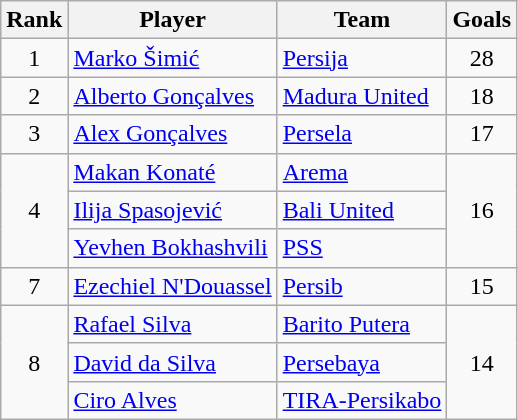<table class="wikitable" style="text-align:center">
<tr>
<th>Rank</th>
<th>Player</th>
<th>Team</th>
<th>Goals</th>
</tr>
<tr>
<td>1</td>
<td align="left"> <a href='#'>Marko Šimić</a></td>
<td align="left"><a href='#'>Persija</a></td>
<td>28</td>
</tr>
<tr>
<td>2</td>
<td align="left"> <a href='#'>Alberto Gonçalves</a></td>
<td align="left"><a href='#'>Madura United</a></td>
<td>18</td>
</tr>
<tr>
<td>3</td>
<td align="left"> <a href='#'>Alex Gonçalves</a></td>
<td align="left"><a href='#'>Persela</a></td>
<td>17</td>
</tr>
<tr>
<td rowspan="3">4</td>
<td align="left"> <a href='#'>Makan Konaté</a></td>
<td align="left"><a href='#'>Arema</a></td>
<td rowspan="3">16</td>
</tr>
<tr>
<td align="left"> <a href='#'>Ilija Spasojević</a></td>
<td align="left"><a href='#'>Bali United</a></td>
</tr>
<tr>
<td align="left"> <a href='#'>Yevhen Bokhashvili</a></td>
<td align="left"><a href='#'>PSS</a></td>
</tr>
<tr>
<td>7</td>
<td align="left"> <a href='#'>Ezechiel N'Douassel</a></td>
<td align="left"><a href='#'>Persib</a></td>
<td>15</td>
</tr>
<tr>
<td rowspan="3">8</td>
<td align="left"> <a href='#'>Rafael Silva</a></td>
<td align="left"><a href='#'>Barito Putera</a></td>
<td rowspan="3">14</td>
</tr>
<tr>
<td align="left"> <a href='#'>David da Silva</a></td>
<td align="left"><a href='#'>Persebaya</a></td>
</tr>
<tr>
<td align="left"> <a href='#'>Ciro Alves</a></td>
<td align="left"><a href='#'>TIRA-Persikabo</a></td>
</tr>
</table>
